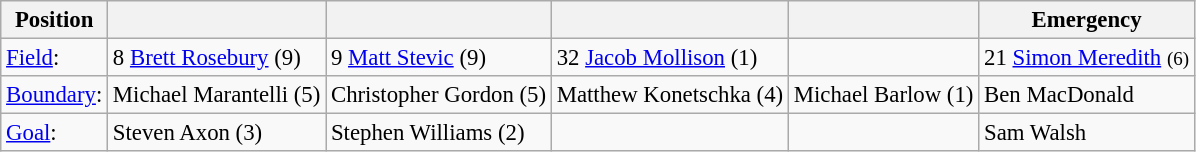<table class="wikitable" style="font-size: 95%;">
<tr>
<th>Position</th>
<th></th>
<th></th>
<th></th>
<th></th>
<th>Emergency</th>
</tr>
<tr>
<td><a href='#'>Field</a>:</td>
<td>8 <a href='#'>Brett Rosebury</a> (9)</td>
<td>9 <a href='#'>Matt Stevic</a> (9)</td>
<td>32 <a href='#'>Jacob Mollison</a> (1)</td>
<td></td>
<td>21 <a href='#'>Simon Meredith</a> <small>(6)</small></td>
</tr>
<tr>
<td><a href='#'>Boundary</a>:</td>
<td>Michael Marantelli (5)</td>
<td>Christopher Gordon (5)</td>
<td>Matthew Konetschka (4)</td>
<td>Michael Barlow (1)</td>
<td>Ben MacDonald</td>
</tr>
<tr>
<td><a href='#'>Goal</a>:</td>
<td>Steven Axon (3)</td>
<td>Stephen Williams (2)</td>
<td></td>
<td></td>
<td>Sam Walsh</td>
</tr>
</table>
